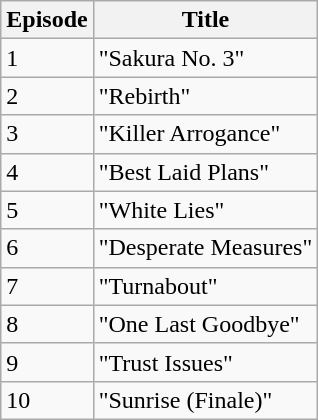<table class="wikitable sortable">
<tr>
<th>Episode</th>
<th>Title</th>
</tr>
<tr>
<td>1</td>
<td>"Sakura No. 3"</td>
</tr>
<tr>
<td>2</td>
<td>"Rebirth"</td>
</tr>
<tr>
<td>3</td>
<td>"Killer Arrogance"</td>
</tr>
<tr>
<td>4</td>
<td>"Best Laid Plans"</td>
</tr>
<tr>
<td>5</td>
<td>"White Lies"</td>
</tr>
<tr>
<td>6</td>
<td>"Desperate Measures"</td>
</tr>
<tr>
<td>7</td>
<td>"Turnabout"</td>
</tr>
<tr>
<td>8</td>
<td>"One Last Goodbye"</td>
</tr>
<tr>
<td>9</td>
<td>"Trust Issues"</td>
</tr>
<tr>
<td>10</td>
<td>"Sunrise (Finale)"</td>
</tr>
</table>
